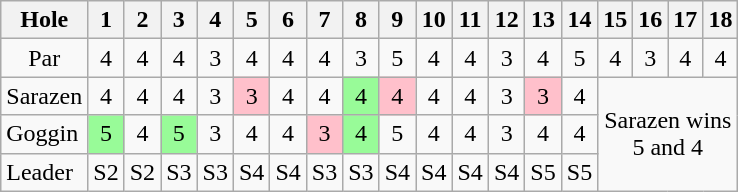<table class="wikitable" style="text-align:center">
<tr>
<th>Hole</th>
<th> 1 </th>
<th> 2 </th>
<th> 3 </th>
<th> 4 </th>
<th> 5 </th>
<th> 6 </th>
<th> 7 </th>
<th> 8 </th>
<th> 9 </th>
<th>10</th>
<th>11</th>
<th>12</th>
<th>13</th>
<th>14</th>
<th>15</th>
<th>16</th>
<th>17</th>
<th>18</th>
</tr>
<tr>
<td>Par</td>
<td>4</td>
<td>4</td>
<td>4</td>
<td>3</td>
<td>4</td>
<td>4</td>
<td>4</td>
<td>3</td>
<td>5</td>
<td>4</td>
<td>4</td>
<td>3</td>
<td>4</td>
<td>5</td>
<td>4</td>
<td>3</td>
<td>4</td>
<td>4</td>
</tr>
<tr>
<td align=left> Sarazen</td>
<td>4</td>
<td>4</td>
<td>4</td>
<td>3</td>
<td style="background: Pink;">3</td>
<td>4</td>
<td>4</td>
<td style="background: PaleGreen;">4</td>
<td style="background: Pink;">4</td>
<td>4</td>
<td>4</td>
<td>3</td>
<td style="background: Pink;">3</td>
<td>4</td>
<td rowspan=3 colspan=4>Sarazen wins<br>5 and 4</td>
</tr>
<tr>
<td align=left> Goggin</td>
<td style="background: PaleGreen;">5</td>
<td>4</td>
<td style="background: PaleGreen;">5</td>
<td>3</td>
<td>4</td>
<td>4</td>
<td style="background: Pink;">3</td>
<td style="background: PaleGreen;">4</td>
<td>5</td>
<td>4</td>
<td>4</td>
<td>3</td>
<td>4</td>
<td>4</td>
</tr>
<tr>
<td align=left>Leader</td>
<td>S2</td>
<td>S2</td>
<td>S3</td>
<td>S3</td>
<td>S4</td>
<td>S4</td>
<td>S3</td>
<td>S3</td>
<td>S4</td>
<td>S4</td>
<td>S4</td>
<td>S4</td>
<td>S5</td>
<td>S5</td>
</tr>
</table>
